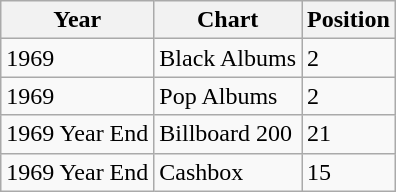<table class="wikitable">
<tr>
<th>Year</th>
<th>Chart</th>
<th>Position</th>
</tr>
<tr>
<td>1969</td>
<td>Black Albums</td>
<td>2</td>
</tr>
<tr>
<td>1969</td>
<td>Pop Albums</td>
<td>2</td>
</tr>
<tr>
<td>1969 Year End</td>
<td>Billboard 200</td>
<td>21</td>
</tr>
<tr>
<td>1969 Year End</td>
<td>Cashbox</td>
<td>15</td>
</tr>
</table>
